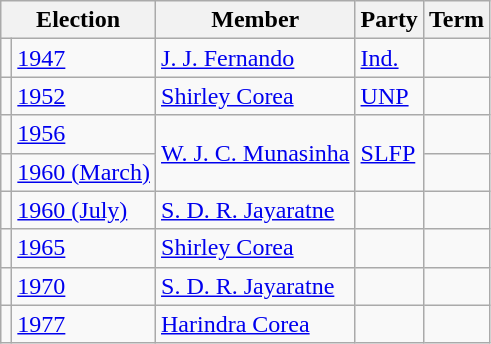<table class="wikitable">
<tr>
<th colspan="2">Election</th>
<th>Member</th>
<th>Party</th>
<th>Term</th>
</tr>
<tr>
<td style="background-color: "></td>
<td><a href='#'>1947</a></td>
<td><a href='#'>J. J. Fernando</a></td>
<td><a href='#'>Ind.</a></td>
<td></td>
</tr>
<tr>
<td style="background-color: "></td>
<td><a href='#'>1952</a></td>
<td><a href='#'>Shirley Corea</a></td>
<td><a href='#'>UNP</a></td>
<td></td>
</tr>
<tr>
<td style="background-color: "></td>
<td><a href='#'>1956</a></td>
<td rowspan=2><a href='#'>W. J. C. Munasinha</a></td>
<td rowspan=2><a href='#'>SLFP</a></td>
<td></td>
</tr>
<tr>
<td style="background-color: "></td>
<td><a href='#'>1960 (March)</a></td>
<td></td>
</tr>
<tr>
<td style="background-color: "></td>
<td><a href='#'>1960 (July)</a></td>
<td><a href='#'>S. D. R. Jayaratne</a></td>
<td></td>
<td></td>
</tr>
<tr>
<td style="background-color: "></td>
<td><a href='#'>1965</a></td>
<td><a href='#'>Shirley Corea</a></td>
<td></td>
<td></td>
</tr>
<tr>
<td style="background-color: "></td>
<td><a href='#'>1970</a></td>
<td><a href='#'>S. D. R. Jayaratne</a></td>
<td></td>
<td></td>
</tr>
<tr>
<td style="background-color: "></td>
<td><a href='#'>1977</a></td>
<td><a href='#'>Harindra Corea</a></td>
<td></td>
<td></td>
</tr>
</table>
